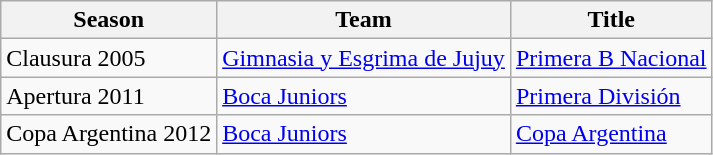<table class="wikitable">
<tr>
<th>Season</th>
<th>Team</th>
<th>Title</th>
</tr>
<tr>
<td>Clausura 2005</td>
<td><a href='#'>Gimnasia y Esgrima de Jujuy</a></td>
<td><a href='#'>Primera B Nacional</a></td>
</tr>
<tr>
<td>Apertura 2011</td>
<td><a href='#'>Boca Juniors</a></td>
<td><a href='#'>Primera División</a></td>
</tr>
<tr>
<td>Copa Argentina 2012</td>
<td><a href='#'>Boca Juniors</a></td>
<td><a href='#'>Copa Argentina</a></td>
</tr>
</table>
